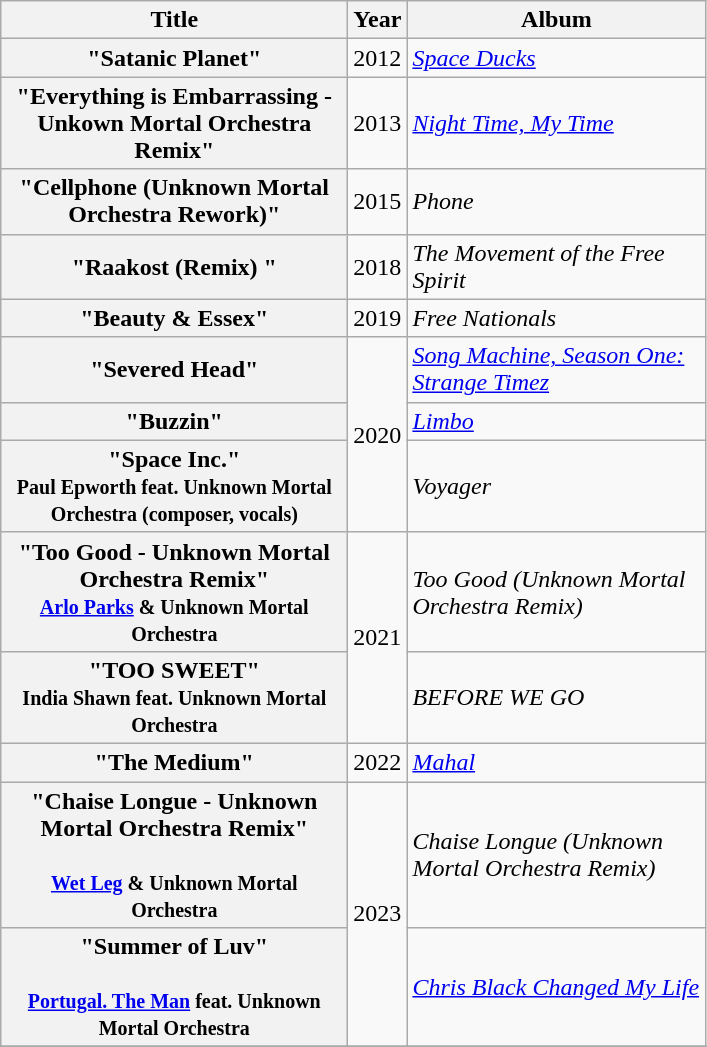<table class="wikitable plainrowheaders" style="text-align:left;">
<tr>
<th scope="col" style="width:14em;">Title</th>
<th scope="col" style="width:1em;">Year</th>
<th scope="col" style="width:12em;">Album</th>
</tr>
<tr>
<th scope="row">"Satanic Planet"<br></th>
<td rowspan="1">2012</td>
<td><em><a href='#'>Space Ducks</a></em></td>
</tr>
<tr>
<th scope="row">"Everything is Embarrassing - Unkown Mortal Orchestra Remix"<br></th>
<td rowspan="1">2013</td>
<td><em><a href='#'>Night Time, My Time</a></em></td>
</tr>
<tr>
<th scope="row">"Cellphone (Unknown Mortal Orchestra Rework)" <br></th>
<td rowspan="1">2015</td>
<td><em>Phone</em></td>
</tr>
<tr>
<th scope="row">"Raakost (Remix) "<br></th>
<td rowspan="1">2018</td>
<td><em>The Movement of the Free Spirit</em></td>
</tr>
<tr>
<th scope="row">"Beauty & Essex"<br></th>
<td rowspan="1">2019</td>
<td rowspan="1"><em>Free Nationals</em></td>
</tr>
<tr>
<th scope="row">"Severed Head"<br></th>
<td rowspan="3">2020</td>
<td rowspan="1"><em><a href='#'>Song Machine, Season One: Strange Timez</a></em></td>
</tr>
<tr>
<th scope="row">"Buzzin"<br></th>
<td rowspan="1"><em><a href='#'>Limbo</a></em></td>
</tr>
<tr>
<th scope="row">"Space Inc."<br><small>Paul Epworth feat.
Unknown Mortal Orchestra (composer, vocals)</small></th>
<td><em>Voyager</em></td>
</tr>
<tr>
<th scope="row">"Too Good - Unknown Mortal Orchestra Remix"<br><small><a href='#'>Arlo Parks</a> & Unknown Mortal Orchestra</small></th>
<td rowspan="2">2021</td>
<td><em>Too Good (Unknown Mortal Orchestra Remix)</em></td>
</tr>
<tr>
<th scope="row">"TOO SWEET"<br><small>India Shawn feat. Unknown Mortal Orchestra</small></th>
<td><em>BEFORE WE GO</em></td>
</tr>
<tr>
<th scope="row">"The Medium"<br></th>
<td rowspan="1">2022</td>
<td rowspan="1"><em><a href='#'>Mahal</a></em></td>
</tr>
<tr>
<th scope="row">"Chaise Longue - Unknown Mortal Orchestra Remix"<br><br><small><a href='#'>Wet Leg</a> & Unknown Mortal Orchestra</small></th>
<td rowspan="2">2023</td>
<td rowspan="1"><em>Chaise Longue (Unknown Mortal Orchestra Remix)</em></td>
</tr>
<tr>
<th scope="row">"Summer of Luv"<br><br><small><a href='#'>Portugal. The Man</a> feat. Unknown Mortal Orchestra</small></th>
<td rowspan="1"><em><a href='#'>Chris Black Changed My Life</a></em></td>
</tr>
<tr>
</tr>
</table>
